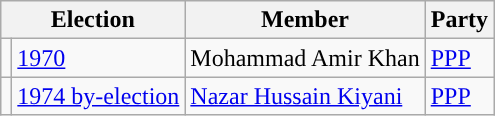<table class="wikitable">
<tr>
<th colspan="2">Election</th>
<th>Member</th>
<th>Party</th>
</tr>
<tr>
<td style="background-color: "></td>
<td><a href='#'>1970</a></td>
<td>Mohammad Amir Khan</td>
<td><a href='#'>PPP</a></td>
</tr>
<tr>
<td style="background-color: "></td>
<td><a href='#'>1974 by-election</a></td>
<td><a href='#'>Nazar Hussain Kiyani</a></td>
<td><a href='#'>PPP</a></td>
</tr>
</table>
